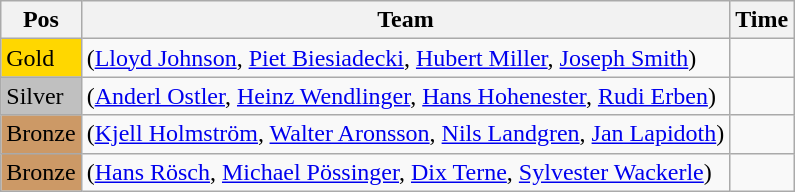<table class="wikitable">
<tr>
<th>Pos</th>
<th>Team</th>
<th>Time</th>
</tr>
<tr>
<td style="background:gold">Gold</td>
<td> (<a href='#'>Lloyd Johnson</a>, <a href='#'>Piet Biesiadecki</a>, <a href='#'>Hubert Miller</a>, <a href='#'>Joseph Smith</a>)</td>
<td></td>
</tr>
<tr>
<td style="background:silver">Silver</td>
<td> (<a href='#'>Anderl Ostler</a>, <a href='#'>Heinz Wendlinger</a>, <a href='#'>Hans Hohenester</a>, <a href='#'>Rudi Erben</a>)</td>
<td></td>
</tr>
<tr>
<td style="background:#cc9966">Bronze</td>
<td> (<a href='#'>Kjell Holmström</a>, <a href='#'>Walter Aronsson</a>, <a href='#'>Nils Landgren</a>, <a href='#'>Jan Lapidoth</a>)</td>
<td></td>
</tr>
<tr>
<td style="background:#cc9966">Bronze</td>
<td> (<a href='#'>Hans Rösch</a>, <a href='#'>Michael Pössinger</a>, <a href='#'>Dix Terne</a>, <a href='#'>Sylvester Wackerle</a>)</td>
<td></td>
</tr>
</table>
